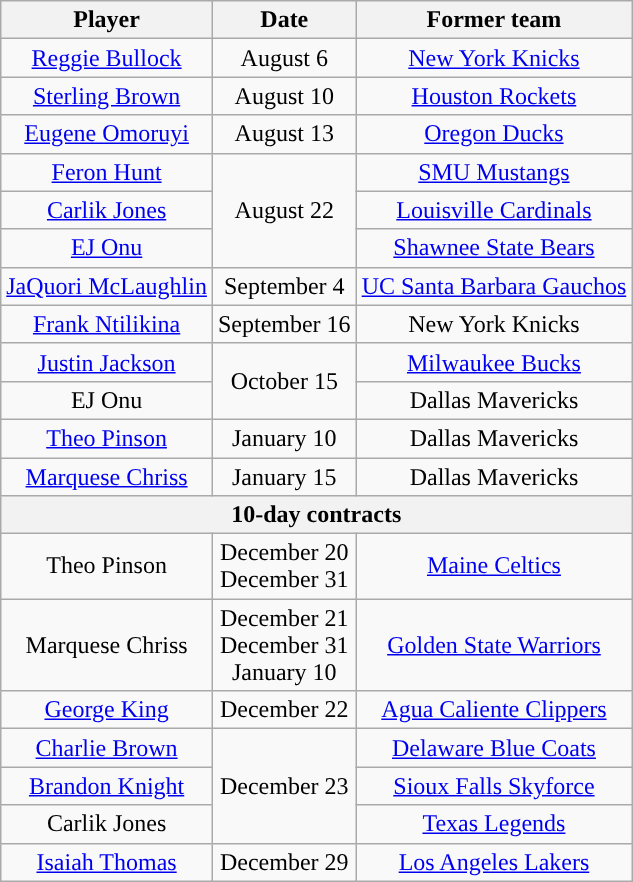<table class="wikitable sortable sortable">
<tr>
<th>Player</th>
<th>Date</th>
<th>Former team</th>
</tr>
<tr style="text-align: center">
<td><a href='#'>Reggie Bullock</a></td>
<td>August 6</td>
<td><a href='#'>New York Knicks</a></td>
</tr>
<tr style="text-align: center">
<td><a href='#'>Sterling Brown</a></td>
<td>August 10</td>
<td><a href='#'>Houston Rockets</a></td>
</tr>
<tr style="text-align: center">
<td><a href='#'>Eugene Omoruyi</a></td>
<td>August 13</td>
<td><a href='#'>Oregon Ducks</a></td>
</tr>
<tr style="text-align: center">
<td><a href='#'>Feron Hunt</a></td>
<td rowspan=3>August 22</td>
<td><a href='#'>SMU Mustangs</a></td>
</tr>
<tr style="text-align: center">
<td><a href='#'>Carlik Jones</a></td>
<td><a href='#'>Louisville Cardinals</a></td>
</tr>
<tr style="text-align: center">
<td><a href='#'>EJ Onu</a></td>
<td><a href='#'>Shawnee State Bears</a></td>
</tr>
<tr style="text-align: center">
<td><a href='#'>JaQuori McLaughlin</a></td>
<td>September 4</td>
<td><a href='#'>UC Santa Barbara Gauchos</a></td>
</tr>
<tr style="text-align: center">
<td><a href='#'>Frank Ntilikina</a></td>
<td>September 16</td>
<td>New York Knicks</td>
</tr>
<tr style="text-align: center">
<td><a href='#'>Justin Jackson</a></td>
<td rowspan=2>October 15</td>
<td><a href='#'>Milwaukee Bucks</a></td>
</tr>
<tr style="text-align: center">
<td>EJ Onu</td>
<td>Dallas Mavericks</td>
</tr>
<tr style="text-align: center">
<td><a href='#'>Theo Pinson</a></td>
<td>January 10</td>
<td>Dallas Mavericks</td>
</tr>
<tr style="text-align: center">
<td><a href='#'>Marquese Chriss</a></td>
<td>January 15</td>
<td>Dallas Mavericks</td>
</tr>
<tr style="text-align: center">
<th colspan=3>10-day contracts</th>
</tr>
<tr style="text-align: center">
<td>Theo Pinson</td>
<td>December 20<br>December 31</td>
<td><a href='#'>Maine Celtics</a></td>
</tr>
<tr style="text-align: center">
<td>Marquese Chriss</td>
<td>December 21<br>December 31<br>January 10</td>
<td><a href='#'>Golden State Warriors</a></td>
</tr>
<tr style="text-align: center">
<td><a href='#'>George King</a></td>
<td>December 22</td>
<td><a href='#'>Agua Caliente Clippers</a></td>
</tr>
<tr style="text-align: center">
<td><a href='#'>Charlie Brown</a></td>
<td rowspan=3>December 23</td>
<td><a href='#'>Delaware Blue Coats</a></td>
</tr>
<tr style="text-align: center">
<td><a href='#'>Brandon Knight</a></td>
<td><a href='#'>Sioux Falls Skyforce</a></td>
</tr>
<tr style="text-align: center">
<td>Carlik Jones</td>
<td><a href='#'>Texas Legends</a></td>
</tr>
<tr style="text-align: center">
<td><a href='#'>Isaiah Thomas</a></td>
<td>December 29</td>
<td><a href='#'>Los Angeles Lakers</a></td>
</tr>
</table>
